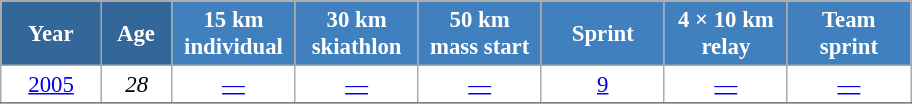<table class="wikitable" style="font-size:95%; text-align:center; border:grey solid 1px; border-collapse:collapse; background:#ffffff;">
<tr>
<th style="background-color:#369; color:white; width:60px;"> Year </th>
<th style="background-color:#369; color:white; width:40px;"> Age </th>
<th style="background-color:#4180be; color:white; width:75px;"> 15 km <br> individual </th>
<th style="background-color:#4180be; color:white; width:75px;"> 30 km <br> skiathlon </th>
<th style="background-color:#4180be; color:white; width:75px;"> 50 km <br> mass start </th>
<th style="background-color:#4180be; color:white; width:75px;"> Sprint </th>
<th style="background-color:#4180be; color:white; width:75px;"> 4 × 10 km <br> relay </th>
<th style="background-color:#4180be; color:white; width:75px;"> Team <br> sprint </th>
</tr>
<tr>
<td><a href='#'>2005</a></td>
<td><em>28</em></td>
<td><a href='#'>—</a></td>
<td><a href='#'>—</a></td>
<td><a href='#'>—</a></td>
<td><a href='#'>9</a></td>
<td><a href='#'>—</a></td>
<td><a href='#'>—</a></td>
</tr>
<tr>
</tr>
</table>
